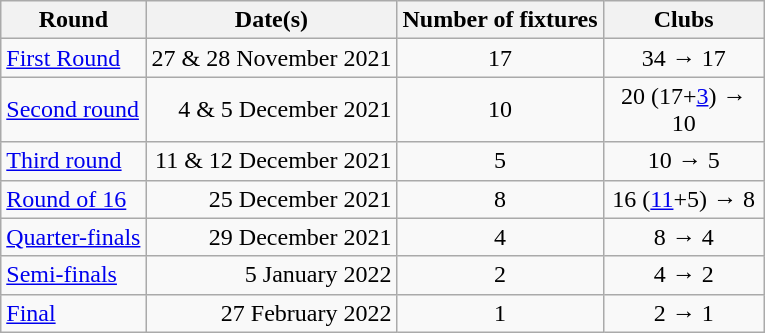<table class="wikitable" style="text-align:center">
<tr>
<th>Round</th>
<th>Date(s)</th>
<th>Number of fixtures</th>
<th width=100>Clubs</th>
</tr>
<tr>
<td align=left><a href='#'>First Round</a></td>
<td align=right>27 & 28 November 2021</td>
<td>17</td>
<td>34 → 17</td>
</tr>
<tr>
<td align=left><a href='#'>Second round</a></td>
<td align=right>4 & 5 December 2021</td>
<td>10</td>
<td>20 (17+<a href='#'>3</a>) → 10</td>
</tr>
<tr>
<td align=left><a href='#'>Third round</a></td>
<td align=right>11 & 12 December 2021</td>
<td>5</td>
<td>10 → 5</td>
</tr>
<tr>
<td align=left><a href='#'>Round of 16</a></td>
<td align=right>25 December 2021</td>
<td>8</td>
<td>16 (<a href='#'>11</a>+5) → 8</td>
</tr>
<tr>
<td align=left><a href='#'>Quarter-finals</a></td>
<td align=right>29 December 2021</td>
<td>4</td>
<td>8 → 4</td>
</tr>
<tr>
<td align=left><a href='#'>Semi-finals</a></td>
<td align=right>5 January 2022</td>
<td>2</td>
<td>4 → 2</td>
</tr>
<tr>
<td align=left><a href='#'>Final</a></td>
<td align=right>27 February 2022</td>
<td>1</td>
<td>2 → 1</td>
</tr>
</table>
